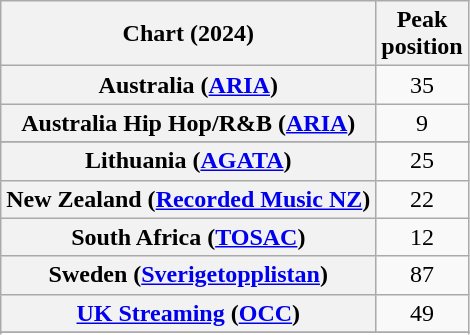<table class="wikitable sortable plainrowheaders" style="text-align:center;">
<tr>
<th scope="col">Chart (2024)</th>
<th scope="col">Peak<br>position</th>
</tr>
<tr>
<th scope="row">Australia (<a href='#'>ARIA</a>)</th>
<td>35</td>
</tr>
<tr>
<th scope="row">Australia Hip Hop/R&B (<a href='#'>ARIA</a>)</th>
<td>9</td>
</tr>
<tr>
</tr>
<tr>
</tr>
<tr>
<th scope="row">Lithuania (<a href='#'>AGATA</a>)</th>
<td>25</td>
</tr>
<tr>
<th scope="row">New Zealand (<a href='#'>Recorded Music NZ</a>)</th>
<td>22</td>
</tr>
<tr>
<th scope="row">South Africa (<a href='#'>TOSAC</a>)</th>
<td>12</td>
</tr>
<tr>
<th scope="row">Sweden (<a href='#'>Sverigetopplistan</a>)</th>
<td>87</td>
</tr>
<tr>
<th scope="row"><a href='#'>UK Streaming</a> (<a href='#'>OCC</a>)</th>
<td>49</td>
</tr>
<tr>
</tr>
<tr>
</tr>
<tr>
</tr>
</table>
